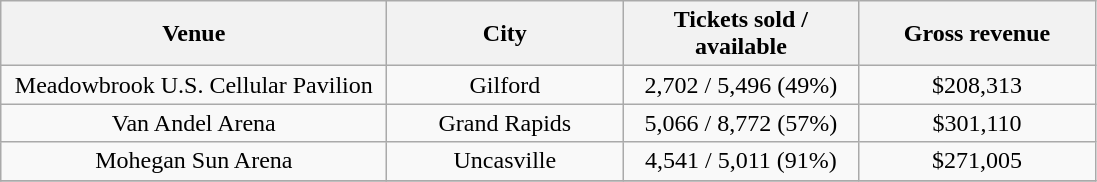<table class="wikitable" style="text-align:center">
<tr ">
<th style="width:250px;">Venue</th>
<th style="width:150px;">City</th>
<th style="width:150px;">Tickets sold / available</th>
<th style="width:150px;">Gross revenue</th>
</tr>
<tr>
<td>Meadowbrook U.S. Cellular Pavilion</td>
<td>Gilford</td>
<td>2,702 / 5,496 (49%)</td>
<td>$208,313</td>
</tr>
<tr>
<td>Van Andel Arena</td>
<td>Grand Rapids</td>
<td>5,066 / 8,772 (57%)</td>
<td>$301,110</td>
</tr>
<tr>
<td>Mohegan Sun Arena</td>
<td>Uncasville</td>
<td>4,541 / 5,011 (91%)</td>
<td>$271,005</td>
</tr>
<tr>
</tr>
</table>
